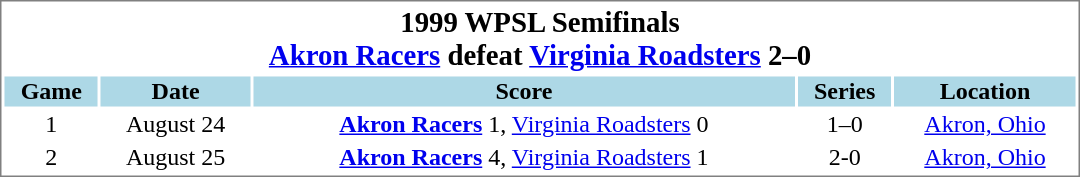<table cellpadding="1"  style="min-width:45em;text-align:center;font-size:100%; border:1px solid gray;">
<tr style="font-size:larger;">
<th colspan=8>1999 WPSL Semifinals<br><strong><a href='#'>Akron Racers</a></strong> defeat <a href='#'>Virginia Roadsters</a> 2–0</th>
</tr>
<tr style="background:lightblue;">
<th>Game</th>
<th>Date</th>
<th>Score</th>
<th>Series<br></th>
<th>Location</th>
</tr>
<tr>
<td>1</td>
<td>August 24</td>
<td><strong><a href='#'>Akron Racers</a></strong> 1, <a href='#'>Virginia Roadsters</a> 0</td>
<td>1–0</td>
<td><a href='#'>Akron, Ohio</a></td>
</tr>
<tr>
<td>2</td>
<td>August 25</td>
<td><strong><a href='#'>Akron Racers</a></strong> 4, <a href='#'>Virginia Roadsters</a> 1</td>
<td>2-0</td>
<td><a href='#'>Akron, Ohio</a></td>
</tr>
</table>
